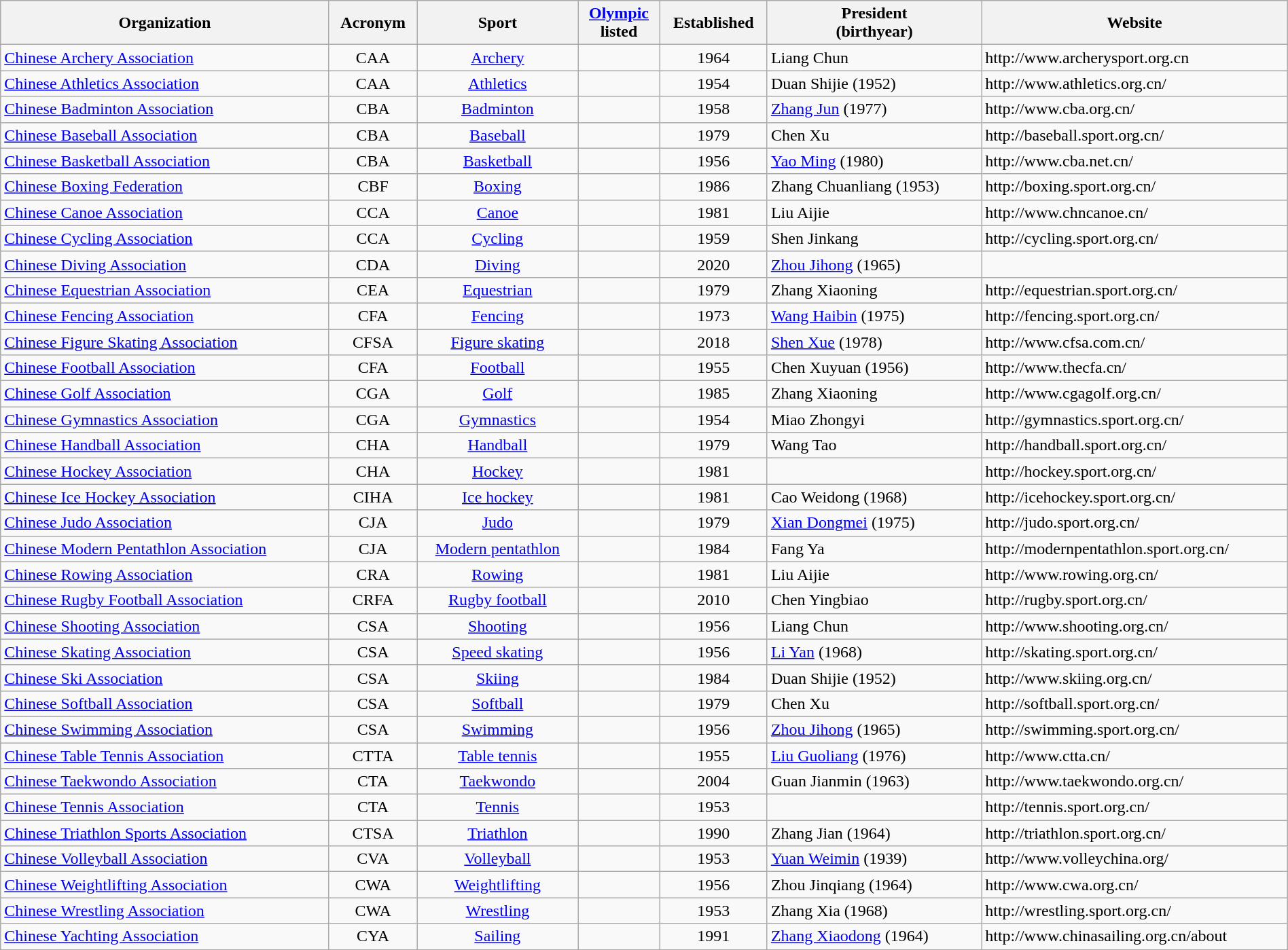<table width=100%; class="wikitable">
<tr>
<th>Organization</th>
<th>Acronym</th>
<th>Sport</th>
<th><a href='#'>Olympic</a><br>listed</th>
<th>Established</th>
<th>President<br>(birthyear)</th>
<th>Website</th>
</tr>
<tr>
<td><a href='#'>Chinese Archery Association</a></td>
<td align="center">CAA</td>
<td align="center"><a href='#'>Archery</a></td>
<td align="center"></td>
<td align="center">1964</td>
<td>Liang Chun</td>
<td>http://www.archerysport.org.cn</td>
</tr>
<tr>
<td><a href='#'>Chinese Athletics Association</a></td>
<td align="center">CAA</td>
<td align="center"><a href='#'>Athletics</a></td>
<td align="center"></td>
<td align="center">1954</td>
<td>Duan Shijie (1952)</td>
<td>http://www.athletics.org.cn/</td>
</tr>
<tr>
<td><a href='#'>Chinese Badminton Association</a></td>
<td align="center">CBA</td>
<td align="center"><a href='#'>Badminton</a></td>
<td align="center"></td>
<td align="center">1958</td>
<td><a href='#'>Zhang Jun</a> (1977)</td>
<td>http://www.cba.org.cn/</td>
</tr>
<tr>
<td><a href='#'>Chinese Baseball Association</a></td>
<td align="center">CBA</td>
<td align="center"><a href='#'>Baseball</a></td>
<td align="center"></td>
<td align="center">1979</td>
<td>Chen Xu</td>
<td>http://baseball.sport.org.cn/</td>
</tr>
<tr>
<td><a href='#'>Chinese Basketball Association</a></td>
<td align="center">CBA</td>
<td align="center"><a href='#'>Basketball</a></td>
<td align="center"></td>
<td align="center">1956</td>
<td><a href='#'>Yao Ming</a> (1980)</td>
<td>http://www.cba.net.cn/</td>
</tr>
<tr>
<td><a href='#'>Chinese Boxing Federation</a></td>
<td align="center">CBF</td>
<td align="center"><a href='#'>Boxing</a></td>
<td align="center"></td>
<td align="center">1986</td>
<td>Zhang Chuanliang (1953)</td>
<td>http://boxing.sport.org.cn/</td>
</tr>
<tr>
<td><a href='#'>Chinese Canoe Association</a></td>
<td align="center">CCA</td>
<td align="center"><a href='#'>Canoe</a></td>
<td align="center"></td>
<td align="center">1981</td>
<td>Liu Aijie</td>
<td>http://www.chncanoe.cn/</td>
</tr>
<tr>
<td><a href='#'>Chinese Cycling Association</a></td>
<td align="center">CCA</td>
<td align="center"><a href='#'>Cycling</a></td>
<td align="center"></td>
<td align="center">1959</td>
<td>Shen Jinkang</td>
<td>http://cycling.sport.org.cn/</td>
</tr>
<tr>
<td><a href='#'>Chinese Diving Association</a></td>
<td align="center">CDA</td>
<td align="center"><a href='#'>Diving</a></td>
<td align="center"></td>
<td align="center">2020</td>
<td><a href='#'>Zhou Jihong</a> (1965)</td>
<td></td>
</tr>
<tr>
<td><a href='#'>Chinese Equestrian Association</a></td>
<td align="center">CEA</td>
<td align="center"><a href='#'>Equestrian</a></td>
<td align="center"></td>
<td align="center">1979</td>
<td>Zhang Xiaoning</td>
<td>http://equestrian.sport.org.cn/</td>
</tr>
<tr>
<td><a href='#'>Chinese Fencing Association</a></td>
<td align="center">CFA</td>
<td align="center"><a href='#'>Fencing</a></td>
<td align="center"></td>
<td align="center">1973</td>
<td><a href='#'>Wang Haibin</a> (1975)</td>
<td>http://fencing.sport.org.cn/</td>
</tr>
<tr>
<td><a href='#'>Chinese Figure Skating Association</a></td>
<td align="center">CFSA</td>
<td align="center"><a href='#'>Figure skating</a></td>
<td align="center"></td>
<td align="center">2018</td>
<td><a href='#'>Shen Xue</a> (1978)</td>
<td>http://www.cfsa.com.cn/</td>
</tr>
<tr>
<td><a href='#'>Chinese Football Association</a></td>
<td align="center">CFA</td>
<td align="center"><a href='#'>Football</a></td>
<td align="center"></td>
<td align="center">1955</td>
<td>Chen Xuyuan (1956)</td>
<td>http://www.thecfa.cn/</td>
</tr>
<tr>
<td><a href='#'>Chinese Golf Association</a></td>
<td align="center">CGA</td>
<td align="center"><a href='#'>Golf</a></td>
<td align="center"></td>
<td align="center">1985</td>
<td>Zhang Xiaoning</td>
<td>http://www.cgagolf.org.cn/</td>
</tr>
<tr>
<td><a href='#'>Chinese Gymnastics Association</a></td>
<td align="center">CGA</td>
<td align="center"><a href='#'>Gymnastics</a></td>
<td align="center"></td>
<td align="center">1954</td>
<td>Miao Zhongyi</td>
<td>http://gymnastics.sport.org.cn/</td>
</tr>
<tr>
<td><a href='#'>Chinese Handball Association</a></td>
<td align="center">CHA</td>
<td align="center"><a href='#'>Handball</a></td>
<td align="center"></td>
<td align="center">1979</td>
<td>Wang Tao</td>
<td>http://handball.sport.org.cn/</td>
</tr>
<tr>
<td><a href='#'>Chinese Hockey Association</a></td>
<td align="center">CHA</td>
<td align="center"><a href='#'>Hockey</a></td>
<td align="center"></td>
<td align="center">1981</td>
<td></td>
<td>http://hockey.sport.org.cn/</td>
</tr>
<tr>
<td><a href='#'>Chinese Ice Hockey Association</a></td>
<td align="center">CIHA</td>
<td align="center"><a href='#'>Ice hockey</a></td>
<td align="center"></td>
<td align="center">1981</td>
<td>Cao Weidong (1968)</td>
<td>http://icehockey.sport.org.cn/</td>
</tr>
<tr>
<td><a href='#'>Chinese Judo Association</a></td>
<td align="center">CJA</td>
<td align="center"><a href='#'>Judo</a></td>
<td align="center"></td>
<td align="center">1979</td>
<td><a href='#'>Xian Dongmei</a> (1975)</td>
<td>http://judo.sport.org.cn/</td>
</tr>
<tr>
<td><a href='#'>Chinese Modern Pentathlon Association</a></td>
<td align="center">CJA</td>
<td align="center"><a href='#'>Modern pentathlon</a></td>
<td align="center"></td>
<td align="center">1984</td>
<td>Fang Ya</td>
<td>http://modernpentathlon.sport.org.cn/</td>
</tr>
<tr>
<td><a href='#'>Chinese Rowing Association</a></td>
<td align="center">CRA</td>
<td align="center"><a href='#'>Rowing</a></td>
<td align="center"></td>
<td align="center">1981</td>
<td>Liu Aijie</td>
<td>http://www.rowing.org.cn/</td>
</tr>
<tr>
<td><a href='#'>Chinese Rugby Football Association</a></td>
<td align="center">CRFA</td>
<td align="center"><a href='#'>Rugby football</a></td>
<td align="center"></td>
<td align="center">2010</td>
<td>Chen Yingbiao</td>
<td>http://rugby.sport.org.cn/</td>
</tr>
<tr>
<td><a href='#'>Chinese Shooting Association</a></td>
<td align="center">CSA</td>
<td align="center"><a href='#'>Shooting</a></td>
<td align="center"></td>
<td align="center">1956</td>
<td>Liang Chun</td>
<td>http://www.shooting.org.cn/</td>
</tr>
<tr>
<td><a href='#'>Chinese Skating Association</a></td>
<td align="center">CSA</td>
<td align="center"><a href='#'>Speed skating</a></td>
<td align="center"></td>
<td align="center">1956</td>
<td><a href='#'>Li Yan</a> (1968)</td>
<td>http://skating.sport.org.cn/</td>
</tr>
<tr>
<td><a href='#'>Chinese Ski Association</a></td>
<td align="center">CSA</td>
<td align="center"><a href='#'>Skiing</a></td>
<td align="center"></td>
<td align="center">1984</td>
<td>Duan Shijie (1952)</td>
<td>http://www.skiing.org.cn/</td>
</tr>
<tr>
<td><a href='#'>Chinese Softball Association</a></td>
<td align="center">CSA</td>
<td align="center"><a href='#'>Softball</a></td>
<td align="center"></td>
<td align="center">1979</td>
<td>Chen Xu</td>
<td>http://softball.sport.org.cn/</td>
</tr>
<tr>
<td><a href='#'>Chinese Swimming Association</a></td>
<td align="center">CSA</td>
<td align="center"><a href='#'>Swimming</a></td>
<td align="center"></td>
<td align="center">1956</td>
<td><a href='#'>Zhou Jihong</a> (1965)</td>
<td>http://swimming.sport.org.cn/</td>
</tr>
<tr>
<td><a href='#'>Chinese Table Tennis Association</a></td>
<td align="center">CTTA</td>
<td align="center"><a href='#'>Table tennis</a></td>
<td align="center"></td>
<td align="center">1955</td>
<td><a href='#'>Liu Guoliang</a> (1976)</td>
<td>http://www.ctta.cn/</td>
</tr>
<tr>
<td><a href='#'>Chinese Taekwondo Association</a></td>
<td align="center">CTA</td>
<td align="center"><a href='#'>Taekwondo</a></td>
<td align="center"></td>
<td align="center">2004</td>
<td>Guan Jianmin (1963)</td>
<td>http://www.taekwondo.org.cn/</td>
</tr>
<tr>
<td><a href='#'>Chinese Tennis Association</a></td>
<td align="center">CTA</td>
<td align="center"><a href='#'>Tennis</a></td>
<td align="center"></td>
<td align="center">1953</td>
<td></td>
<td>http://tennis.sport.org.cn/</td>
</tr>
<tr>
<td><a href='#'>Chinese Triathlon Sports Association</a></td>
<td align="center">CTSA</td>
<td align="center"><a href='#'>Triathlon</a></td>
<td align="center"></td>
<td align="center">1990</td>
<td>Zhang Jian (1964)</td>
<td>http://triathlon.sport.org.cn/</td>
</tr>
<tr>
<td><a href='#'>Chinese Volleyball Association</a></td>
<td align="center">CVA</td>
<td align="center"><a href='#'>Volleyball</a></td>
<td align="center"></td>
<td align="center">1953</td>
<td><a href='#'>Yuan Weimin</a> (1939)</td>
<td>http://www.volleychina.org/</td>
</tr>
<tr>
<td><a href='#'>Chinese Weightlifting Association</a></td>
<td align="center">CWA</td>
<td align="center"><a href='#'>Weightlifting</a></td>
<td align="center"></td>
<td align="center">1956</td>
<td>Zhou Jinqiang (1964)</td>
<td>http://www.cwa.org.cn/</td>
</tr>
<tr>
<td><a href='#'>Chinese Wrestling Association</a></td>
<td align="center">CWA</td>
<td align="center"><a href='#'>Wrestling</a></td>
<td align="center"></td>
<td align="center">1953</td>
<td>Zhang Xia (1968)</td>
<td>http://wrestling.sport.org.cn/</td>
</tr>
<tr>
<td><a href='#'>Chinese Yachting Association</a></td>
<td align="center">CYA</td>
<td align="center"><a href='#'>Sailing</a></td>
<td align="center"></td>
<td align="center">1991</td>
<td><a href='#'>Zhang Xiaodong</a> (1964)</td>
<td>http://www.chinasailing.org.cn/about</td>
</tr>
<tr>
</tr>
</table>
